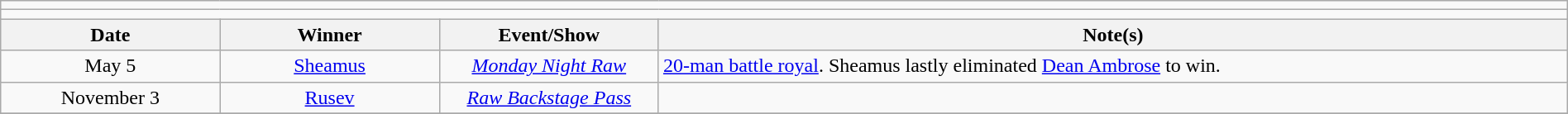<table class="wikitable" style="text-align:center; width:100%;">
<tr>
<td colspan="5"></td>
</tr>
<tr>
<td colspan="5"><strong></strong></td>
</tr>
<tr>
<th width=14%>Date</th>
<th width=14%>Winner</th>
<th width=14%>Event/Show</th>
<th width=58%>Note(s)</th>
</tr>
<tr>
<td>May 5</td>
<td><a href='#'>Sheamus</a></td>
<td><em><a href='#'>Monday Night Raw</a></em></td>
<td align=left><a href='#'>20-man battle royal</a>. Sheamus lastly eliminated <a href='#'>Dean Ambrose</a> to win.</td>
</tr>
<tr>
<td>November 3</td>
<td><a href='#'>Rusev</a></td>
<td><em><a href='#'>Raw Backstage Pass</a></em></td>
<td></td>
</tr>
<tr>
</tr>
</table>
